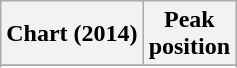<table class="wikitable sortable plainrowheaders">
<tr>
<th>Chart (2014)</th>
<th>Peak<br>position</th>
</tr>
<tr>
</tr>
<tr>
</tr>
<tr>
</tr>
</table>
